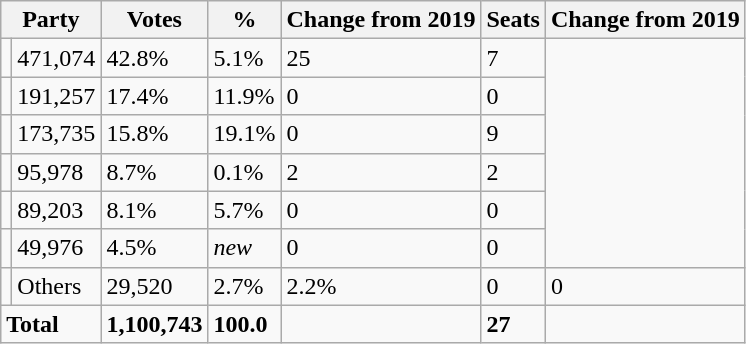<table class="wikitable">
<tr>
<th colspan=2>Party</th>
<th>Votes</th>
<th>%</th>
<th>Change from 2019</th>
<th>Seats</th>
<th>Change from 2019</th>
</tr>
<tr>
<td></td>
<td>471,074</td>
<td>42.8%</td>
<td>5.1%</td>
<td>25</td>
<td>7</td>
</tr>
<tr>
<td></td>
<td>191,257</td>
<td>17.4%</td>
<td>11.9%</td>
<td>0</td>
<td>0</td>
</tr>
<tr>
<td></td>
<td>173,735</td>
<td>15.8%</td>
<td>19.1%</td>
<td>0</td>
<td>9</td>
</tr>
<tr>
<td></td>
<td>95,978</td>
<td>8.7%</td>
<td>0.1%</td>
<td>2</td>
<td>2</td>
</tr>
<tr>
<td></td>
<td>89,203</td>
<td>8.1%</td>
<td>5.7%</td>
<td>0</td>
<td>0</td>
</tr>
<tr>
<td></td>
<td>49,976</td>
<td>4.5%</td>
<td><em>new</em></td>
<td>0</td>
<td>0</td>
</tr>
<tr>
<td></td>
<td>Others</td>
<td>29,520</td>
<td>2.7%</td>
<td>2.2%</td>
<td>0</td>
<td>0</td>
</tr>
<tr>
<td colspan=2><strong>Total</strong></td>
<td><strong>1,100,743</strong></td>
<td><strong>100.0</strong></td>
<td></td>
<td><strong>27</strong></td>
<td></td>
</tr>
</table>
